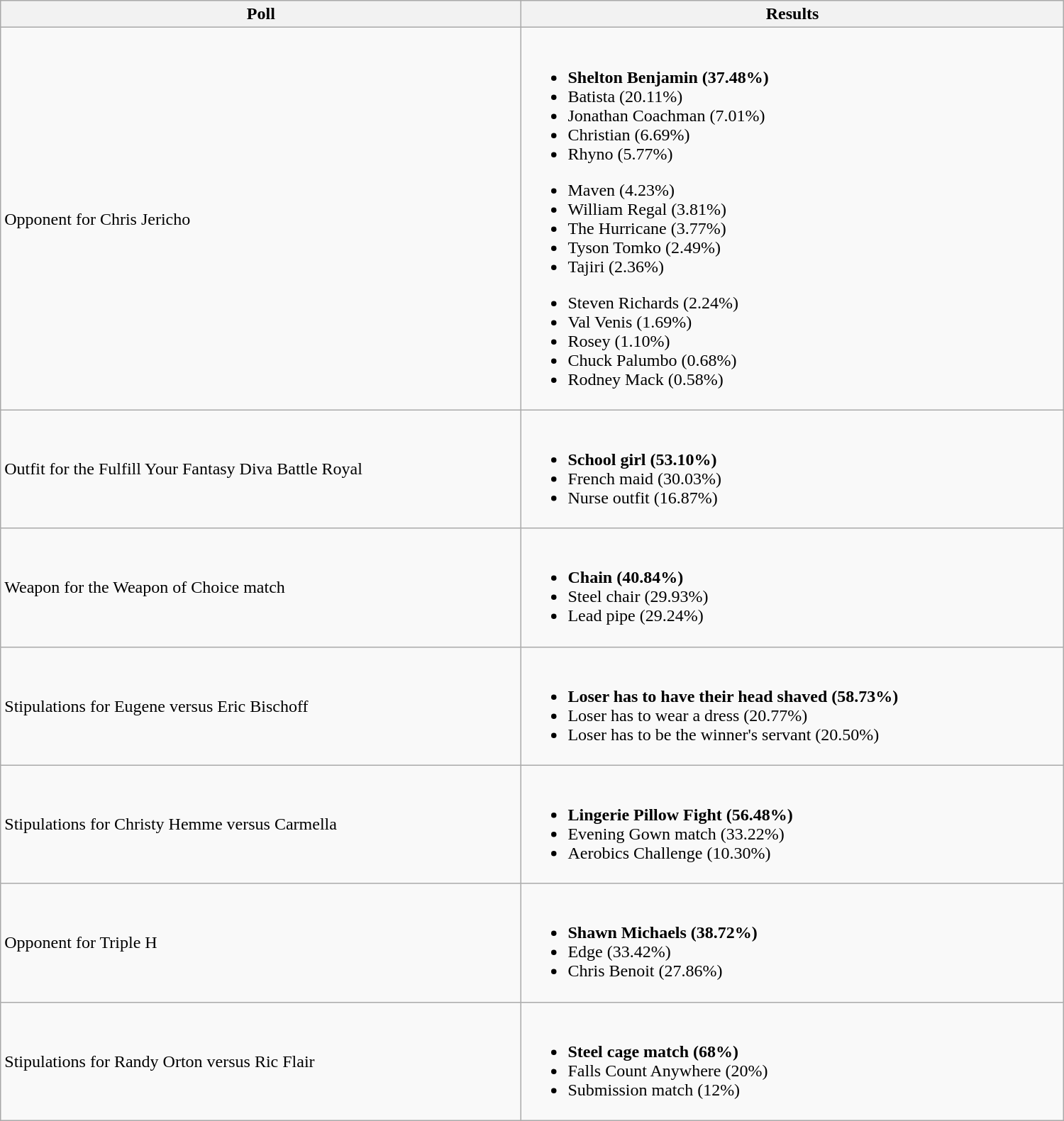<table class="wikitable" width="1000">
<tr>
<th>Poll</th>
<th>Results</th>
</tr>
<tr>
<td>Opponent for Chris Jericho</td>
<td><br>
<ul><li><strong>Shelton Benjamin (37.48%)</strong></li><li>Batista (20.11%)</li><li>Jonathan Coachman (7.01%)</li><li>Christian (6.69%)</li><li>Rhyno (5.77%)</li></ul><ul><li>Maven (4.23%)</li><li>William Regal (3.81%)</li><li>The Hurricane (3.77%)</li><li>Tyson Tomko (2.49%)</li><li>Tajiri (2.36%)</li></ul><ul><li>Steven Richards (2.24%)</li><li>Val Venis (1.69%)</li><li>Rosey (1.10%)</li><li>Chuck Palumbo (0.68%)</li><li>Rodney Mack (0.58%)</li></ul></td>
</tr>
<tr>
<td>Outfit for the Fulfill Your Fantasy Diva Battle Royal</td>
<td><br><ul><li><strong>School girl (53.10%)</strong></li><li>French maid (30.03%)</li><li>Nurse outfit (16.87%)</li></ul></td>
</tr>
<tr>
<td>Weapon for the Weapon of Choice match</td>
<td><br><ul><li><strong>Chain (40.84%)</strong></li><li>Steel chair (29.93%)</li><li>Lead pipe (29.24%)</li></ul></td>
</tr>
<tr>
<td>Stipulations for Eugene versus Eric Bischoff</td>
<td><br><ul><li><strong>Loser has to have their head shaved (58.73%)</strong></li><li>Loser has to wear a dress (20.77%)</li><li>Loser has to be the winner's servant (20.50%)</li></ul></td>
</tr>
<tr>
<td>Stipulations for Christy Hemme versus Carmella</td>
<td><br><ul><li><strong>Lingerie Pillow Fight (56.48%)</strong></li><li>Evening Gown match (33.22%)</li><li>Aerobics Challenge (10.30%)</li></ul></td>
</tr>
<tr>
<td>Opponent for Triple H</td>
<td><br><ul><li><strong>Shawn Michaels (38.72%)</strong></li><li>Edge (33.42%)</li><li>Chris Benoit (27.86%)</li></ul></td>
</tr>
<tr>
<td>Stipulations for Randy Orton versus Ric Flair</td>
<td><br><ul><li><strong>Steel cage match (68%)</strong></li><li>Falls Count Anywhere (20%)</li><li>Submission match (12%)</li></ul></td>
</tr>
</table>
